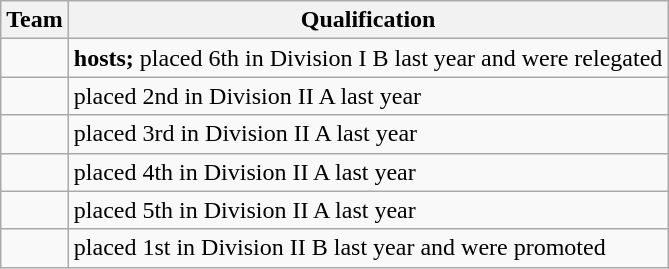<table class="wikitable">
<tr>
<th>Team</th>
<th>Qualification</th>
</tr>
<tr>
<td></td>
<td><strong>hosts;</strong> placed 6th in Division I B last year and were relegated</td>
</tr>
<tr>
<td></td>
<td>placed 2nd in Division II A last year</td>
</tr>
<tr>
<td></td>
<td>placed 3rd in Division II A last year</td>
</tr>
<tr>
<td></td>
<td>placed 4th in Division II A last year</td>
</tr>
<tr>
<td></td>
<td>placed 5th in Division II A last year</td>
</tr>
<tr>
<td></td>
<td>placed 1st in Division II B last year and were promoted</td>
</tr>
</table>
